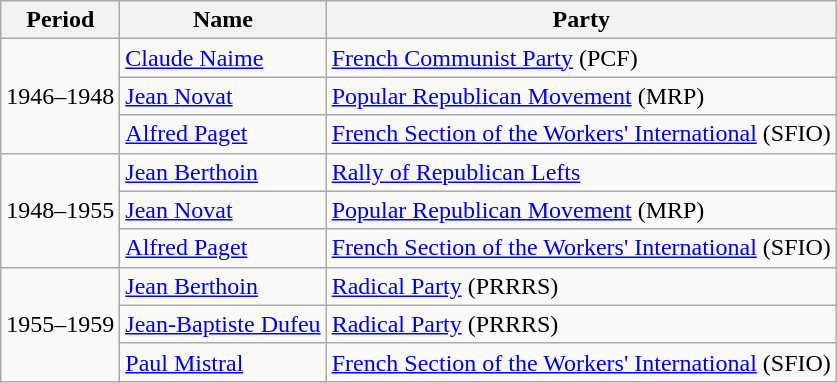<table class="wikitable sortable">
<tr>
<th>Period</th>
<th>Name</th>
<th>Party</th>
</tr>
<tr>
<td rowspan=3>1946–1948</td>
<td><a href='#'>Claude Naime</a></td>
<td><a href='#'>French Communist Party</a> (PCF)</td>
</tr>
<tr>
<td><a href='#'>Jean Novat</a></td>
<td><a href='#'>Popular Republican Movement</a> (MRP)</td>
</tr>
<tr>
<td><a href='#'>Alfred Paget</a></td>
<td><a href='#'>French Section of the Workers' International</a> (SFIO)</td>
</tr>
<tr>
<td rowspan=3>1948–1955</td>
<td><a href='#'>Jean Berthoin</a></td>
<td><a href='#'>Rally of Republican Lefts</a></td>
</tr>
<tr>
<td><a href='#'>Jean Novat</a></td>
<td><a href='#'>Popular Republican Movement</a> (MRP)</td>
</tr>
<tr>
<td><a href='#'>Alfred Paget</a></td>
<td><a href='#'>French Section of the Workers' International</a> (SFIO)</td>
</tr>
<tr>
<td rowspan=3>1955–1959</td>
<td><a href='#'>Jean Berthoin</a></td>
<td><a href='#'>Radical Party</a> (PRRRS)</td>
</tr>
<tr>
<td><a href='#'>Jean-Baptiste Dufeu</a></td>
<td><a href='#'>Radical Party</a> (PRRRS)</td>
</tr>
<tr>
<td><a href='#'>Paul Mistral</a></td>
<td><a href='#'>French Section of the Workers' International</a> (SFIO)</td>
</tr>
</table>
